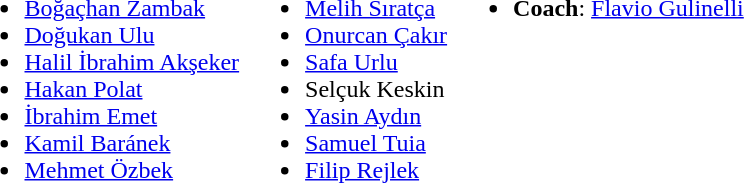<table>
<tr valign="top">
<td><br><ul><li> <a href='#'>Boğaçhan Zambak</a></li><li> <a href='#'>Doğukan Ulu</a></li><li> <a href='#'>Halil İbrahim Akşeker</a></li><li> <a href='#'>Hakan Polat</a></li><li> <a href='#'>İbrahim Emet</a></li><li> <a href='#'>Kamil Baránek</a></li><li> <a href='#'>Mehmet Özbek</a></li></ul></td>
<td><br><ul><li> <a href='#'>Melih Sıratça</a></li><li> <a href='#'>Onurcan Çakır</a></li><li> <a href='#'>Safa Urlu</a></li><li> Selçuk Keskin</li><li> <a href='#'>Yasin Aydın</a></li><li> <a href='#'>Samuel Tuia</a></li><li> <a href='#'>Filip Rejlek</a></li></ul></td>
<td><br><ul><li><strong>Coach</strong>:  <a href='#'>Flavio Gulinelli</a></li></ul></td>
</tr>
</table>
